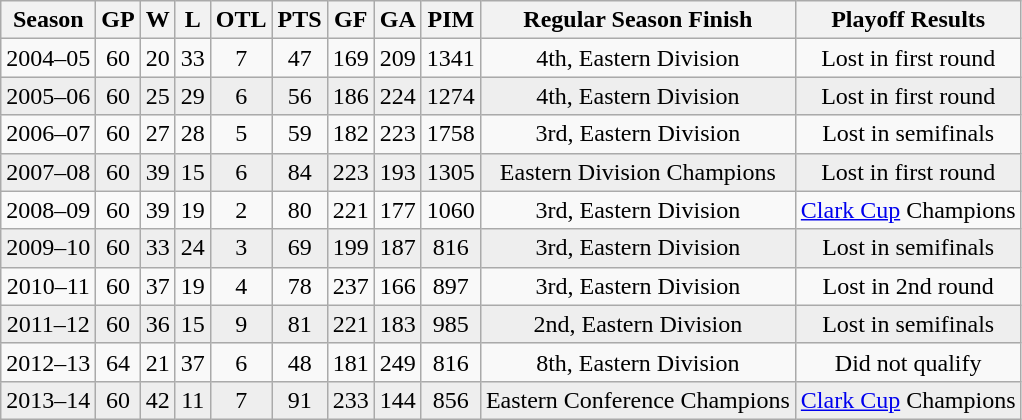<table class="wikitable" style="text-align: center;">
<tr>
<th>Season</th>
<th>GP</th>
<th>W</th>
<th>L</th>
<th>OTL</th>
<th>PTS</th>
<th>GF</th>
<th>GA</th>
<th>PIM</th>
<th>Regular Season Finish</th>
<th>Playoff Results</th>
</tr>
<tr>
<td>2004–05</td>
<td>60</td>
<td>20</td>
<td>33</td>
<td>7</td>
<td>47</td>
<td>169</td>
<td>209</td>
<td>1341</td>
<td>4th, Eastern Division</td>
<td>Lost in first round</td>
</tr>
<tr bgcolor="#eeeeee">
<td>2005–06</td>
<td>60</td>
<td>25</td>
<td>29</td>
<td>6</td>
<td>56</td>
<td>186</td>
<td>224</td>
<td>1274</td>
<td>4th, Eastern Division</td>
<td>Lost in first round</td>
</tr>
<tr>
<td>2006–07</td>
<td>60</td>
<td>27</td>
<td>28</td>
<td>5</td>
<td>59</td>
<td>182</td>
<td>223</td>
<td>1758</td>
<td>3rd, Eastern Division</td>
<td>Lost in semifinals</td>
</tr>
<tr bgcolor="#eeeeee">
<td>2007–08</td>
<td>60</td>
<td>39</td>
<td>15</td>
<td>6</td>
<td>84</td>
<td>223</td>
<td>193</td>
<td>1305</td>
<td>Eastern Division Champions</td>
<td>Lost in first round</td>
</tr>
<tr>
<td>2008–09</td>
<td>60</td>
<td>39</td>
<td>19</td>
<td>2</td>
<td>80</td>
<td>221</td>
<td>177</td>
<td>1060</td>
<td>3rd, Eastern Division</td>
<td><a href='#'>Clark Cup</a> Champions</td>
</tr>
<tr bgcolor="#eeeeee">
<td>2009–10</td>
<td>60</td>
<td>33</td>
<td>24</td>
<td>3</td>
<td>69</td>
<td>199</td>
<td>187</td>
<td>816</td>
<td>3rd, Eastern Division</td>
<td>Lost in semifinals</td>
</tr>
<tr>
<td>2010–11</td>
<td>60</td>
<td>37</td>
<td>19</td>
<td>4</td>
<td>78</td>
<td>237</td>
<td>166</td>
<td>897</td>
<td>3rd, Eastern Division</td>
<td>Lost in 2nd round</td>
</tr>
<tr bgcolor="#eeeeee">
<td>2011–12</td>
<td>60</td>
<td>36</td>
<td>15</td>
<td>9</td>
<td>81</td>
<td>221</td>
<td>183</td>
<td>985</td>
<td>2nd, Eastern Division</td>
<td>Lost in semifinals</td>
</tr>
<tr>
<td>2012–13</td>
<td>64</td>
<td>21</td>
<td>37</td>
<td>6</td>
<td>48</td>
<td>181</td>
<td>249</td>
<td>816</td>
<td>8th, Eastern Division</td>
<td>Did not qualify</td>
</tr>
<tr bgcolor="#eeeeee">
<td>2013–14</td>
<td>60</td>
<td>42</td>
<td>11</td>
<td>7</td>
<td>91</td>
<td>233</td>
<td>144</td>
<td>856</td>
<td>Eastern Conference Champions</td>
<td><a href='#'>Clark Cup</a> Champions</td>
</tr>
</table>
